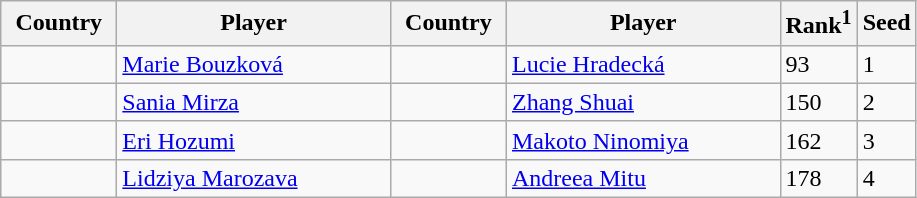<table class="sortable wikitable">
<tr>
<th width="70">Country</th>
<th width="175">Player</th>
<th width="70">Country</th>
<th width="175">Player</th>
<th>Rank<sup>1</sup></th>
<th>Seed</th>
</tr>
<tr>
<td></td>
<td><a href='#'>Marie Bouzková</a></td>
<td></td>
<td><a href='#'>Lucie Hradecká</a></td>
<td>93</td>
<td>1</td>
</tr>
<tr>
<td></td>
<td><a href='#'>Sania Mirza</a></td>
<td></td>
<td><a href='#'>Zhang Shuai</a></td>
<td>150</td>
<td>2</td>
</tr>
<tr>
<td></td>
<td><a href='#'>Eri Hozumi</a></td>
<td></td>
<td><a href='#'>Makoto Ninomiya</a></td>
<td>162</td>
<td>3</td>
</tr>
<tr>
<td></td>
<td><a href='#'>Lidziya Marozava</a></td>
<td></td>
<td><a href='#'>Andreea Mitu</a></td>
<td>178</td>
<td>4</td>
</tr>
</table>
